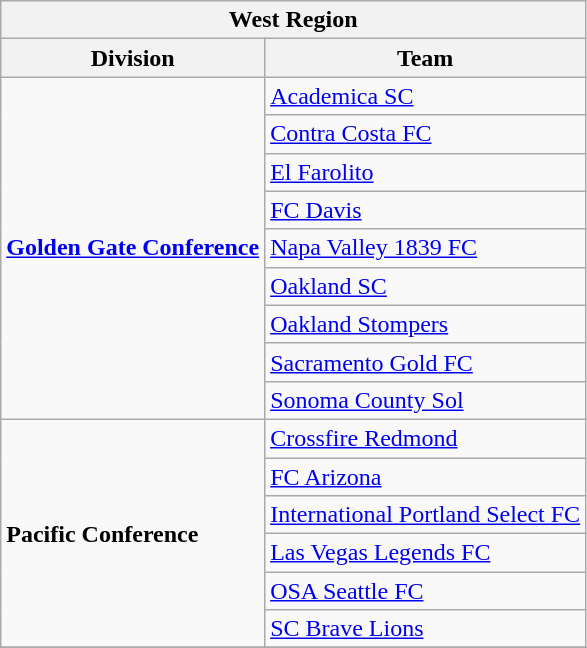<table class="wikitable" style="text-align:left">
<tr>
<th colspan=2>West Region</th>
</tr>
<tr>
<th>Division</th>
<th>Team</th>
</tr>
<tr>
<td rowspan=9><strong><a href='#'>Golden Gate Conference</a></strong></td>
<td><a href='#'>Academica SC</a></td>
</tr>
<tr>
<td><a href='#'>Contra Costa FC</a></td>
</tr>
<tr>
<td><a href='#'>El Farolito</a></td>
</tr>
<tr>
<td><a href='#'>FC Davis</a></td>
</tr>
<tr>
<td><a href='#'>Napa Valley 1839 FC</a></td>
</tr>
<tr>
<td><a href='#'>Oakland SC</a></td>
</tr>
<tr>
<td><a href='#'>Oakland Stompers</a></td>
</tr>
<tr>
<td><a href='#'>Sacramento Gold FC</a></td>
</tr>
<tr>
<td><a href='#'>Sonoma County Sol</a></td>
</tr>
<tr>
<td rowspan=6><strong>Pacific Conference</strong></td>
<td><a href='#'>Crossfire Redmond</a></td>
</tr>
<tr>
<td><a href='#'>FC Arizona</a></td>
</tr>
<tr>
<td><a href='#'>International Portland Select FC</a></td>
</tr>
<tr>
<td><a href='#'>Las Vegas Legends FC</a></td>
</tr>
<tr>
<td><a href='#'>OSA Seattle FC</a></td>
</tr>
<tr>
<td><a href='#'>SC Brave Lions</a></td>
</tr>
<tr>
</tr>
</table>
